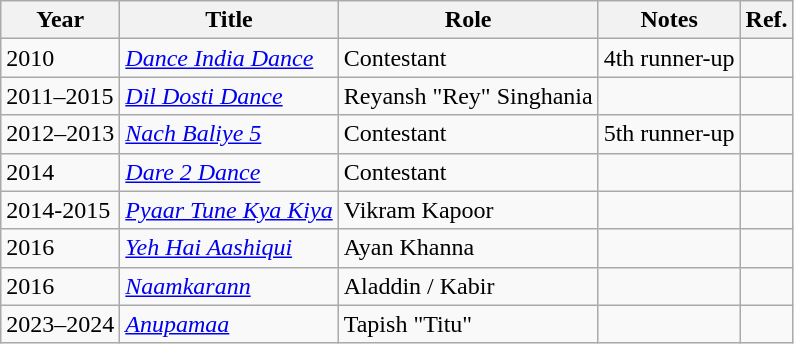<table class="wikitable sortable">
<tr>
<th>Year</th>
<th>Title</th>
<th>Role</th>
<th class="unsortable">Notes</th>
<th class="unsortable">Ref.</th>
</tr>
<tr>
<td>2010</td>
<td><em><a href='#'>Dance India Dance</a></em></td>
<td>Contestant</td>
<td>4th runner-up</td>
<td></td>
</tr>
<tr>
<td>2011–2015</td>
<td><em><a href='#'>Dil Dosti Dance</a></em></td>
<td>Reyansh "Rey" Singhania</td>
<td></td>
<td></td>
</tr>
<tr>
<td>2012–2013</td>
<td><em><a href='#'>Nach Baliye 5</a></em></td>
<td>Contestant</td>
<td>5th runner-up</td>
<td></td>
</tr>
<tr>
<td>2014</td>
<td><em><a href='#'>Dare 2 Dance</a></em></td>
<td>Contestant</td>
<td></td>
<td></td>
</tr>
<tr>
<td>2014-2015</td>
<td><em><a href='#'>Pyaar Tune Kya Kiya</a></em></td>
<td>Vikram Kapoor</td>
<td></td>
<td></td>
</tr>
<tr>
<td>2016</td>
<td><em><a href='#'>Yeh Hai Aashiqui</a></em></td>
<td>Ayan Khanna</td>
<td></td>
<td></td>
</tr>
<tr>
<td>2016</td>
<td><em><a href='#'>Naamkarann</a></em></td>
<td>Aladdin / Kabir</td>
<td></td>
<td></td>
</tr>
<tr>
<td>2023–2024</td>
<td><em><a href='#'>Anupamaa</a></em></td>
<td>Tapish "Titu"</td>
<td></td>
<td></td>
</tr>
</table>
